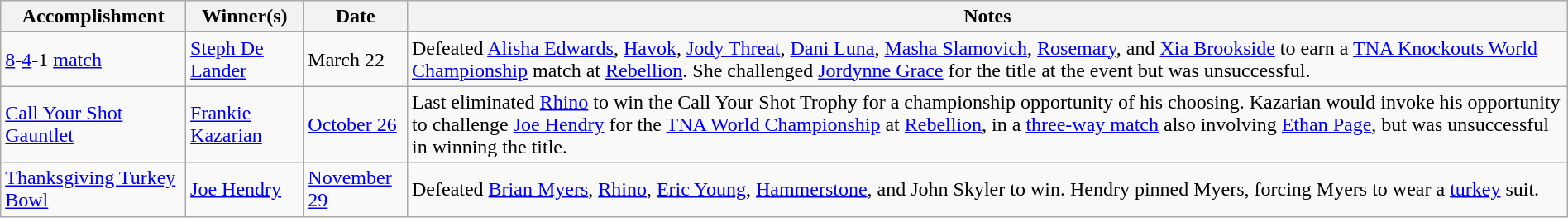<table class="wikitable" style="width:100%;">
<tr>
<th>Accomplishment</th>
<th>Winner(s)</th>
<th>Date</th>
<th>Notes</th>
</tr>
<tr>
<td><a href='#'>8</a>-<a href='#'>4</a>-1 <a href='#'>match</a><br></td>
<td><a href='#'>Steph De Lander</a></td>
<td>March 22<br></td>
<td>Defeated <a href='#'>Alisha Edwards</a>, <a href='#'>Havok</a>, <a href='#'>Jody Threat</a>, <a href='#'>Dani Luna</a>, <a href='#'>Masha Slamovich</a>, <a href='#'>Rosemary</a>, and <a href='#'>Xia Brookside</a> to earn a <a href='#'>TNA Knockouts World Championship</a> match at <a href='#'>Rebellion</a>. She challenged <a href='#'>Jordynne Grace</a> for the title at the event but was unsuccessful.</td>
</tr>
<tr>
<td><a href='#'>Call Your Shot Gauntlet</a></td>
<td><a href='#'>Frankie Kazarian</a></td>
<td><a href='#'>October 26</a></td>
<td>Last eliminated <a href='#'>Rhino</a> to win the Call Your Shot Trophy for a championship opportunity of his choosing. Kazarian would invoke his opportunity to challenge <a href='#'>Joe Hendry</a> for the <a href='#'>TNA World Championship</a> at <a href='#'>Rebellion</a>, in a <a href='#'>three-way match</a> also involving <a href='#'>Ethan Page</a>, but was unsuccessful in winning the title.</td>
</tr>
<tr>
<td><a href='#'>Thanksgiving Turkey Bowl</a></td>
<td><a href='#'>Joe Hendry</a></td>
<td><a href='#'>November 29</a></td>
<td>Defeated <a href='#'>Brian Myers</a>, <a href='#'>Rhino</a>, <a href='#'>Eric Young</a>, <a href='#'>Hammerstone</a>, and John Skyler to win. Hendry pinned Myers, forcing Myers to wear a <a href='#'>turkey</a> suit.</td>
</tr>
</table>
